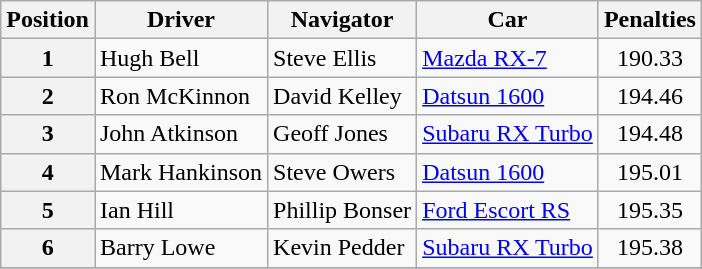<table class="wikitable" border="1">
<tr>
<th>Position</th>
<th>Driver</th>
<th>Navigator</th>
<th>Car</th>
<th>Penalties</th>
</tr>
<tr>
<th>1</th>
<td>Hugh Bell</td>
<td>Steve Ellis</td>
<td><a href='#'>Mazda RX-7</a></td>
<td align="center">190.33</td>
</tr>
<tr>
<th>2</th>
<td>Ron McKinnon</td>
<td>David Kelley</td>
<td><a href='#'>Datsun 1600</a></td>
<td align="center">194.46</td>
</tr>
<tr>
<th>3</th>
<td>John Atkinson</td>
<td>Geoff Jones</td>
<td><a href='#'>Subaru RX Turbo</a></td>
<td align="center">194.48</td>
</tr>
<tr>
<th>4</th>
<td>Mark Hankinson</td>
<td>Steve Owers</td>
<td><a href='#'>Datsun 1600</a></td>
<td align="center">195.01</td>
</tr>
<tr>
<th>5</th>
<td>Ian Hill</td>
<td>Phillip Bonser</td>
<td><a href='#'>Ford Escort RS</a></td>
<td align="center">195.35</td>
</tr>
<tr>
<th>6</th>
<td>Barry Lowe</td>
<td>Kevin Pedder</td>
<td><a href='#'>Subaru RX Turbo</a></td>
<td align="center">195.38</td>
</tr>
<tr>
</tr>
</table>
